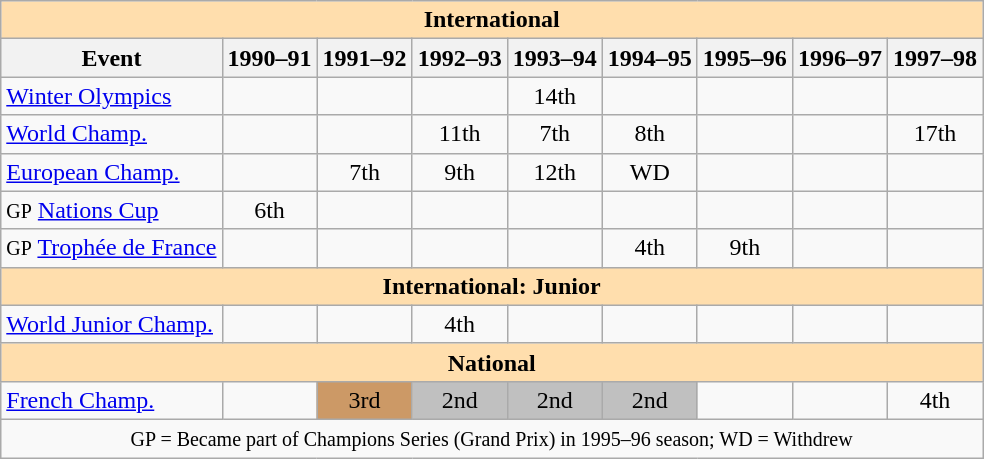<table class="wikitable" style="text-align:center">
<tr>
<th style="background-color: #ffdead; " colspan=9 align=center><strong>International</strong></th>
</tr>
<tr>
<th>Event</th>
<th>1990–91</th>
<th>1991–92</th>
<th>1992–93</th>
<th>1993–94</th>
<th>1994–95</th>
<th>1995–96</th>
<th>1996–97</th>
<th>1997–98</th>
</tr>
<tr>
<td align=left><a href='#'>Winter Olympics</a></td>
<td></td>
<td></td>
<td></td>
<td>14th</td>
<td></td>
<td></td>
<td></td>
<td></td>
</tr>
<tr>
<td align=left><a href='#'>World Champ.</a></td>
<td></td>
<td></td>
<td>11th</td>
<td>7th</td>
<td>8th</td>
<td></td>
<td></td>
<td>17th</td>
</tr>
<tr>
<td align=left><a href='#'>European Champ.</a></td>
<td></td>
<td>7th</td>
<td>9th</td>
<td>12th</td>
<td>WD</td>
<td></td>
<td></td>
<td></td>
</tr>
<tr>
<td align=left><small>GP</small> <a href='#'>Nations Cup</a></td>
<td>6th</td>
<td></td>
<td></td>
<td></td>
<td></td>
<td></td>
<td></td>
<td></td>
</tr>
<tr>
<td align=left><small>GP</small> <a href='#'>Trophée de France</a></td>
<td></td>
<td></td>
<td></td>
<td></td>
<td>4th</td>
<td>9th</td>
<td></td>
<td></td>
</tr>
<tr>
<th style="background-color: #ffdead; " colspan=9 align=center><strong>International: Junior</strong></th>
</tr>
<tr>
<td align=left><a href='#'>World Junior Champ.</a></td>
<td></td>
<td></td>
<td>4th</td>
<td></td>
<td></td>
<td></td>
<td></td>
<td></td>
</tr>
<tr>
<th style="background-color: #ffdead; " colspan=9 align=center><strong>National</strong></th>
</tr>
<tr>
<td align=left><a href='#'>French Champ.</a></td>
<td></td>
<td bgcolor=cc9966>3rd</td>
<td bgcolor=silver>2nd</td>
<td bgcolor=silver>2nd</td>
<td bgcolor=silver>2nd</td>
<td></td>
<td></td>
<td>4th</td>
</tr>
<tr>
<td colspan=9 align=center><small> GP = Became part of Champions Series (Grand Prix) in 1995–96 season; WD = Withdrew </small></td>
</tr>
</table>
